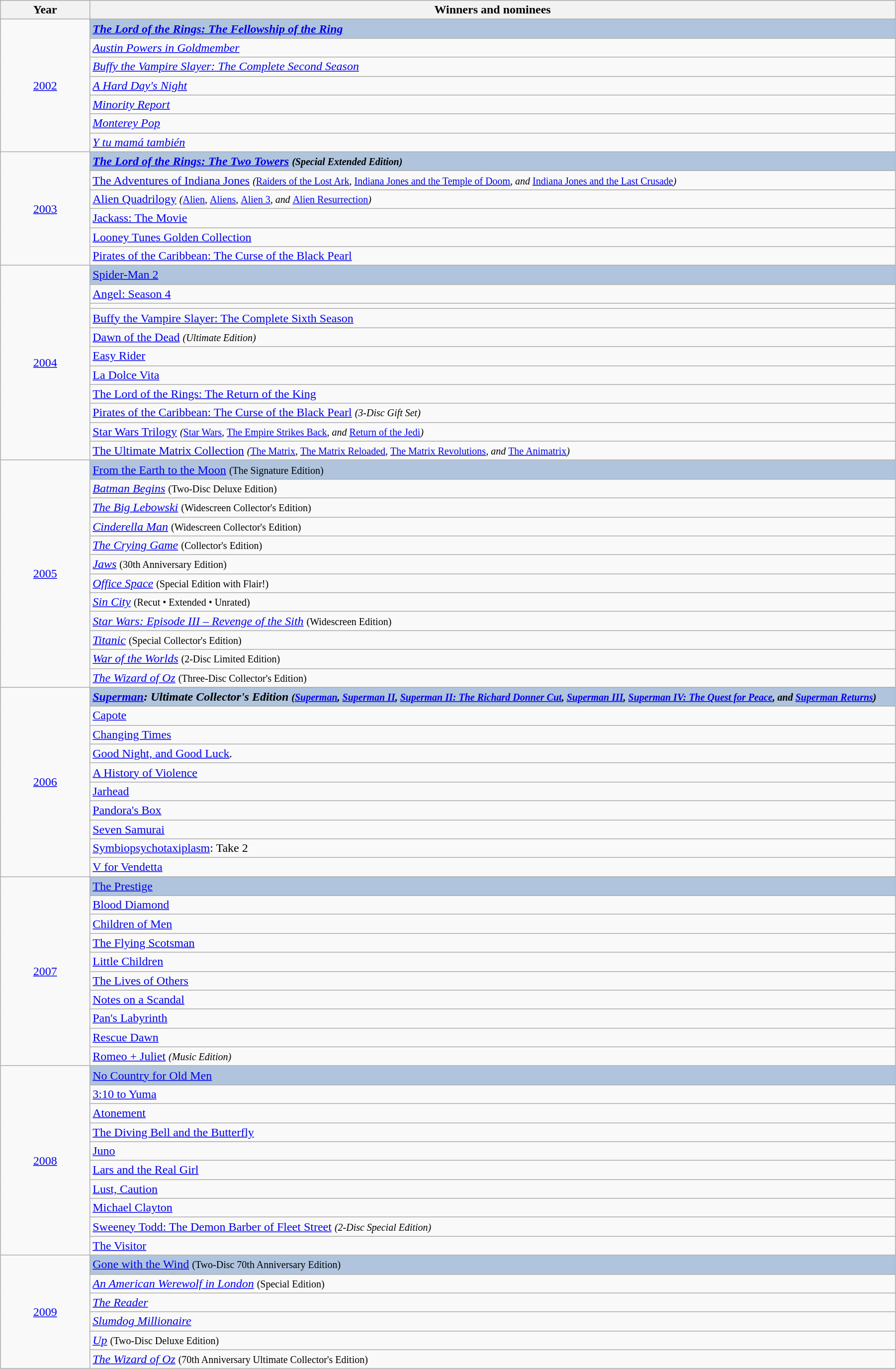<table class="wikitable" width="95%" cellpadding="5">
<tr>
<th width="10%">Year</th>
<th width="90%">Winners and nominees</th>
</tr>
<tr>
<td rowspan="7" style="text-align:center;"><a href='#'>2002</a><br></td>
<td style="background:#B0C4DE;"><strong><em><a href='#'>The Lord of the Rings: The Fellowship of the Ring</a></em></strong></td>
</tr>
<tr>
<td><em><a href='#'>Austin Powers in Goldmember</a></em></td>
</tr>
<tr>
<td><em><a href='#'>Buffy the Vampire Slayer: The Complete Second Season</a></em></td>
</tr>
<tr>
<td><em><a href='#'>A Hard Day's Night</a></em></td>
</tr>
<tr>
<td><em><a href='#'>Minority Report</a></em></td>
</tr>
<tr>
<td><em><a href='#'>Monterey Pop</a></em></td>
</tr>
<tr>
<td><em><a href='#'>Y tu mamá también</a></em></td>
</tr>
<tr>
<td rowspan="6" style="text-align:center;"><a href='#'>2003</a><br></td>
<td style="background:#B0C4DE;"><strong><em><a href='#'>The Lord of the Rings: The Two Towers</a><em> <small>(Special Extended Edition)</small><strong></td>
</tr>
<tr>
<td></em><a href='#'>The Adventures of Indiana Jones</a><em> <small>(</em><a href='#'>Raiders of the Lost Ark</a><em>, </em><a href='#'>Indiana Jones and the Temple of Doom</a><em>, and </em><a href='#'>Indiana Jones and the Last Crusade</a><em>)</small></td>
</tr>
<tr>
<td></em><a href='#'>Alien Quadrilogy</a><em> <small>(</em><a href='#'>Alien</a><em>, </em><a href='#'>Aliens</a><em>, </em><a href='#'>Alien 3</a><em>, and </em><a href='#'>Alien Resurrection</a><em>)</small></td>
</tr>
<tr>
<td></em><a href='#'>Jackass: The Movie</a><em></td>
</tr>
<tr>
<td></em><a href='#'>Looney Tunes Golden Collection</a><em></td>
</tr>
<tr>
<td></em><a href='#'>Pirates of the Caribbean: The Curse of the Black Pearl</a><em></td>
</tr>
<tr>
<td rowspan="11" style="text-align:center;"><a href='#'>2004</a><br></td>
<td style="background:#B0C4DE;"></em></strong><a href='#'>Spider-Man 2</a><strong><em></td>
</tr>
<tr>
<td></em><a href='#'>Angel: Season 4</a><em></td>
</tr>
<tr>
<td></em><em></td>
</tr>
<tr>
<td></em><a href='#'>Buffy the Vampire Slayer: The Complete Sixth Season</a><em></td>
</tr>
<tr>
<td></em><a href='#'>Dawn of the Dead</a><em> <small>(Ultimate Edition)</small></td>
</tr>
<tr>
<td></em><a href='#'>Easy Rider</a><em></td>
</tr>
<tr>
<td></em><a href='#'>La Dolce Vita</a><em></td>
</tr>
<tr>
<td></em><a href='#'>The Lord of the Rings: The Return of the King</a><em></td>
</tr>
<tr>
<td></em><a href='#'>Pirates of the Caribbean: The Curse of the Black Pearl</a><em> <small>(3-Disc Gift Set)</small></td>
</tr>
<tr>
<td></em><a href='#'>Star Wars Trilogy</a><em> <small>(</em><a href='#'>Star Wars</a><em>, </em><a href='#'>The Empire Strikes Back</a><em>, and </em><a href='#'>Return of the Jedi</a><em>)</small></td>
</tr>
<tr>
<td></em><a href='#'>The Ultimate Matrix Collection</a><em> <small>(</em><a href='#'>The Matrix</a><em>, </em><a href='#'>The Matrix Reloaded</a><em>, </em><a href='#'>The Matrix Revolutions</a><em>, and </em><a href='#'>The Animatrix</a><em>)</small></td>
</tr>
<tr>
<td rowspan="12" style="text-align:center;"><a href='#'>2005</a><br></td>
<td style="background:#B0C4DE;"></em></strong><a href='#'>From the Earth to the Moon</a></em> <small>(The Signature Edition)</small></strong></td>
</tr>
<tr>
<td><em><a href='#'>Batman Begins</a></em> <small>(Two-Disc Deluxe Edition)</small></td>
</tr>
<tr>
<td><em><a href='#'>The Big Lebowski</a></em> <small>(Widescreen Collector's Edition)</small></td>
</tr>
<tr>
<td><em><a href='#'>Cinderella Man</a></em> <small>(Widescreen Collector's Edition)</small></td>
</tr>
<tr>
<td><em><a href='#'>The Crying Game</a></em> <small>(Collector's Edition)</small></td>
</tr>
<tr>
<td><em><a href='#'>Jaws</a></em> <small>(30th Anniversary Edition)</small></td>
</tr>
<tr>
<td><em><a href='#'>Office Space</a></em> <small>(Special Edition with Flair!)</small></td>
</tr>
<tr>
<td><em><a href='#'>Sin City</a></em> <small>(Recut • Extended • Unrated)</small></td>
</tr>
<tr>
<td><em><a href='#'>Star Wars: Episode III – Revenge of the Sith</a></em> <small>(Widescreen Edition)</small></td>
</tr>
<tr>
<td><em><a href='#'>Titanic</a></em> <small>(Special Collector's Edition)</small></td>
</tr>
<tr>
<td><em><a href='#'>War of the Worlds</a></em> <small>(2-Disc Limited Edition)</small></td>
</tr>
<tr>
<td><em><a href='#'>The Wizard of Oz</a></em> <small>(Three-Disc Collector's Edition)</small></td>
</tr>
<tr>
<td rowspan="10" style="text-align:center;"><a href='#'>2006</a><br></td>
<td style="background:#B0C4DE;"><strong><em><a href='#'>Superman</a>: Ultimate Collector's Edition<em> <small>(</em><a href='#'>Superman</a><em>, </em><a href='#'>Superman II</a><em>, </em><a href='#'>Superman II: The Richard Donner Cut</a><em>, </em><a href='#'>Superman III</a><em>, </em><a href='#'>Superman IV: The Quest for Peace</a><em>, and </em><a href='#'>Superman Returns</a><em>)</small><strong></td>
</tr>
<tr>
<td></em><a href='#'>Capote</a><em></td>
</tr>
<tr>
<td></em><a href='#'>Changing Times</a><em></td>
</tr>
<tr>
<td></em><a href='#'>Good Night, and Good Luck</a><em>.</td>
</tr>
<tr>
<td></em><a href='#'>A History of Violence</a><em></td>
</tr>
<tr>
<td></em><a href='#'>Jarhead</a><em></td>
</tr>
<tr>
<td></em><a href='#'>Pandora's Box</a><em></td>
</tr>
<tr>
<td></em><a href='#'>Seven Samurai</a><em></td>
</tr>
<tr>
<td></em><a href='#'>Symbiopsychotaxiplasm</a>: Take 2<em></td>
</tr>
<tr>
<td></em><a href='#'>V for Vendetta</a><em></td>
</tr>
<tr>
<td rowspan="10" style="text-align:center;"><a href='#'>2007</a><br></td>
<td style="background:#B0C4DE;"></em></strong><a href='#'>The Prestige</a><strong><em></td>
</tr>
<tr>
<td></em><a href='#'>Blood Diamond</a><em></td>
</tr>
<tr>
<td></em><a href='#'>Children of Men</a><em></td>
</tr>
<tr>
<td></em><a href='#'>The Flying Scotsman</a><em></td>
</tr>
<tr>
<td></em><a href='#'>Little Children</a><em></td>
</tr>
<tr>
<td></em><a href='#'>The Lives of Others</a><em></td>
</tr>
<tr>
<td></em><a href='#'>Notes on a Scandal</a><em></td>
</tr>
<tr>
<td></em><a href='#'>Pan's Labyrinth</a><em></td>
</tr>
<tr>
<td></em><a href='#'>Rescue Dawn</a><em></td>
</tr>
<tr>
<td></em><a href='#'>Romeo + Juliet</a><em> <small>(Music Edition)</small></td>
</tr>
<tr>
<td rowspan="10" style="text-align:center;"><a href='#'>2008</a><br></td>
<td style="background:#B0C4DE;"></em></strong><a href='#'>No Country for Old Men</a><strong><em></td>
</tr>
<tr>
<td></em><a href='#'>3:10 to Yuma</a><em></td>
</tr>
<tr>
<td></em><a href='#'>Atonement</a><em></td>
</tr>
<tr>
<td></em><a href='#'>The Diving Bell and the Butterfly</a><em></td>
</tr>
<tr>
<td></em><a href='#'>Juno</a><em></td>
</tr>
<tr>
<td></em><a href='#'>Lars and the Real Girl</a><em></td>
</tr>
<tr>
<td></em><a href='#'>Lust, Caution</a><em></td>
</tr>
<tr>
<td></em><a href='#'>Michael Clayton</a><em></td>
</tr>
<tr>
<td></em><a href='#'>Sweeney Todd: The Demon Barber of Fleet Street</a><em> <small>(2-Disc Special Edition)</small></td>
</tr>
<tr>
<td></em><a href='#'>The Visitor</a><em></td>
</tr>
<tr>
<td rowspan="6" style="text-align:center;"><a href='#'>2009</a><br></td>
<td style="background:#B0C4DE;"></em></strong><a href='#'>Gone with the Wind</a></em> <small>(Two-Disc 70th Anniversary Edition)</small></strong></td>
</tr>
<tr>
<td><em><a href='#'>An American Werewolf in London</a></em> <small>(Special Edition)</small></td>
</tr>
<tr>
<td><em><a href='#'>The Reader</a></em></td>
</tr>
<tr>
<td><em><a href='#'>Slumdog Millionaire</a></em></td>
</tr>
<tr>
<td><em><a href='#'>Up</a></em> <small>(Two-Disc Deluxe Edition)</small></td>
</tr>
<tr>
<td><em><a href='#'>The Wizard of Oz</a></em> <small>(70th Anniversary Ultimate Collector's Edition)</small></td>
</tr>
</table>
